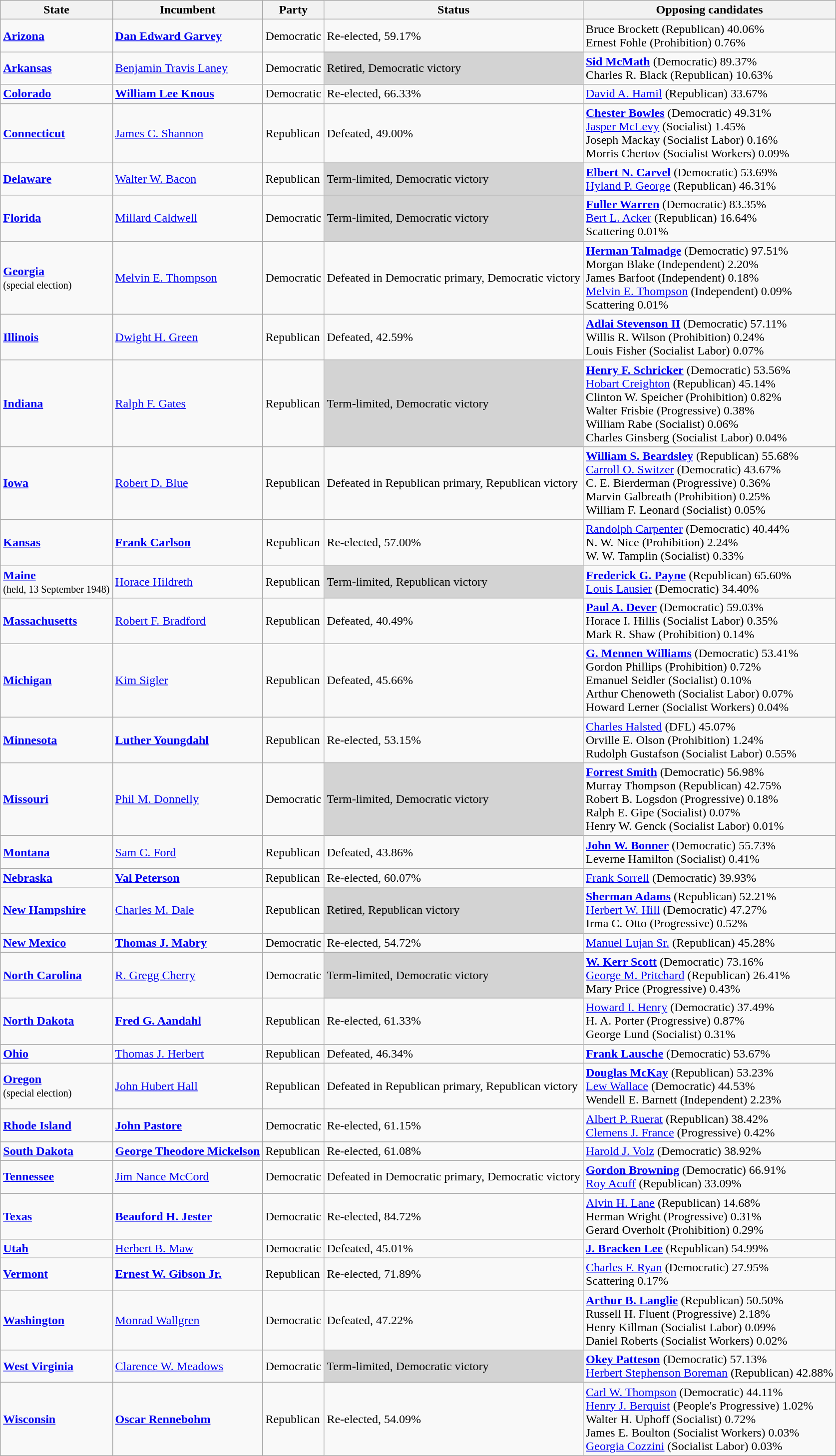<table class="wikitable">
<tr>
<th>State</th>
<th>Incumbent</th>
<th>Party</th>
<th>Status</th>
<th>Opposing candidates</th>
</tr>
<tr>
<td><strong><a href='#'>Arizona</a></strong></td>
<td><strong><a href='#'>Dan Edward Garvey</a></strong></td>
<td>Democratic</td>
<td>Re-elected, 59.17%</td>
<td>Bruce Brockett (Republican) 40.06%<br>Ernest Fohle (Prohibition) 0.76%<br></td>
</tr>
<tr>
<td><strong><a href='#'>Arkansas</a></strong></td>
<td><a href='#'>Benjamin Travis Laney</a></td>
<td>Democratic</td>
<td bgcolor="lightgrey">Retired, Democratic victory</td>
<td><strong><a href='#'>Sid McMath</a></strong> (Democratic) 89.37%<br>Charles R. Black (Republican) 10.63%<br></td>
</tr>
<tr>
<td><strong><a href='#'>Colorado</a></strong></td>
<td><strong><a href='#'>William Lee Knous</a></strong></td>
<td>Democratic</td>
<td>Re-elected, 66.33%</td>
<td><a href='#'>David A. Hamil</a> (Republican) 33.67%<br></td>
</tr>
<tr>
<td><strong><a href='#'>Connecticut</a></strong></td>
<td><a href='#'>James C. Shannon</a></td>
<td>Republican</td>
<td>Defeated, 49.00%</td>
<td><strong><a href='#'>Chester Bowles</a></strong> (Democratic) 49.31%<br><a href='#'>Jasper McLevy</a> (Socialist) 1.45%<br>Joseph Mackay (Socialist Labor) 0.16%<br>Morris Chertov (Socialist Workers) 0.09%<br></td>
</tr>
<tr>
<td><strong><a href='#'>Delaware</a></strong></td>
<td><a href='#'>Walter W. Bacon</a></td>
<td>Republican</td>
<td bgcolor="lightgrey">Term-limited, Democratic victory</td>
<td><strong><a href='#'>Elbert N. Carvel</a></strong> (Democratic) 53.69%<br><a href='#'>Hyland P. George</a> (Republican) 46.31%<br></td>
</tr>
<tr>
<td><strong><a href='#'>Florida</a></strong></td>
<td><a href='#'>Millard Caldwell</a></td>
<td>Democratic</td>
<td bgcolor="lightgrey">Term-limited, Democratic victory</td>
<td><strong><a href='#'>Fuller Warren</a></strong> (Democratic) 83.35%<br><a href='#'>Bert L. Acker</a> (Republican) 16.64%<br>Scattering 0.01%<br></td>
</tr>
<tr>
<td><strong><a href='#'>Georgia</a></strong><br><small>(special election)</small></td>
<td><a href='#'>Melvin E. Thompson</a></td>
<td>Democratic</td>
<td>Defeated in Democratic primary, Democratic victory</td>
<td><strong><a href='#'>Herman Talmadge</a></strong> (Democratic) 97.51%<br>Morgan Blake (Independent) 2.20%<br>James Barfoot (Independent) 0.18%<br><a href='#'>Melvin E. Thompson</a> (Independent) 0.09%<br>Scattering 0.01%<br></td>
</tr>
<tr>
<td><strong><a href='#'>Illinois</a></strong></td>
<td><a href='#'>Dwight H. Green</a></td>
<td>Republican</td>
<td>Defeated, 42.59%</td>
<td><strong><a href='#'>Adlai Stevenson II</a></strong> (Democratic) 57.11%<br>Willis R. Wilson (Prohibition) 0.24%<br>Louis Fisher (Socialist Labor) 0.07%<br></td>
</tr>
<tr>
<td><strong><a href='#'>Indiana</a></strong></td>
<td><a href='#'>Ralph F. Gates</a></td>
<td>Republican</td>
<td bgcolor="lightgrey">Term-limited, Democratic victory</td>
<td><strong><a href='#'>Henry F. Schricker</a></strong> (Democratic) 53.56%<br><a href='#'>Hobart Creighton</a> (Republican) 45.14%<br>Clinton W. Speicher (Prohibition) 0.82%<br>Walter Frisbie (Progressive) 0.38%<br>William Rabe (Socialist) 0.06%<br>Charles Ginsberg (Socialist Labor) 0.04%<br></td>
</tr>
<tr>
<td><strong><a href='#'>Iowa</a></strong></td>
<td><a href='#'>Robert D. Blue</a></td>
<td>Republican</td>
<td>Defeated in Republican primary, Republican victory</td>
<td><strong><a href='#'>William S. Beardsley</a></strong> (Republican) 55.68%<br><a href='#'>Carroll O. Switzer</a> (Democratic) 43.67%<br>C. E. Bierderman (Progressive) 0.36%<br>Marvin Galbreath (Prohibition) 0.25%<br>William F. Leonard (Socialist) 0.05%<br></td>
</tr>
<tr>
<td><strong><a href='#'>Kansas</a></strong></td>
<td><strong><a href='#'>Frank Carlson</a></strong></td>
<td>Republican</td>
<td>Re-elected, 57.00%</td>
<td><a href='#'>Randolph Carpenter</a> (Democratic) 40.44%<br>N. W. Nice (Prohibition) 2.24%<br>W. W. Tamplin (Socialist) 0.33%<br></td>
</tr>
<tr>
<td><strong><a href='#'>Maine</a></strong><br><small>(held, 13 September 1948)</small></td>
<td><a href='#'>Horace Hildreth</a></td>
<td>Republican</td>
<td bgcolor="lightgrey">Term-limited, Republican victory</td>
<td><strong><a href='#'>Frederick G. Payne</a></strong> (Republican) 65.60%<br><a href='#'>Louis Lausier</a> (Democratic) 34.40%<br></td>
</tr>
<tr>
<td><strong><a href='#'>Massachusetts</a></strong></td>
<td><a href='#'>Robert F. Bradford</a></td>
<td>Republican</td>
<td>Defeated, 40.49%</td>
<td><strong><a href='#'>Paul A. Dever</a></strong> (Democratic) 59.03%<br>Horace I. Hillis (Socialist Labor) 0.35%<br>Mark R. Shaw (Prohibition) 0.14%<br></td>
</tr>
<tr>
<td><strong><a href='#'>Michigan</a></strong></td>
<td><a href='#'>Kim Sigler</a></td>
<td>Republican</td>
<td>Defeated, 45.66%</td>
<td><strong><a href='#'>G. Mennen Williams</a></strong> (Democratic) 53.41%<br>Gordon Phillips (Prohibition) 0.72%<br>Emanuel Seidler (Socialist) 0.10%<br>Arthur Chenoweth (Socialist Labor) 0.07%<br>Howard Lerner (Socialist Workers) 0.04%<br></td>
</tr>
<tr>
<td><strong><a href='#'>Minnesota</a></strong></td>
<td><strong><a href='#'>Luther Youngdahl</a></strong></td>
<td>Republican</td>
<td>Re-elected, 53.15%</td>
<td><a href='#'>Charles Halsted</a> (DFL) 45.07%<br>Orville E. Olson (Prohibition) 1.24%<br>Rudolph Gustafson (Socialist Labor) 0.55%<br></td>
</tr>
<tr>
<td><strong><a href='#'>Missouri</a></strong></td>
<td><a href='#'>Phil M. Donnelly</a></td>
<td>Democratic</td>
<td bgcolor="lightgrey">Term-limited, Democratic victory</td>
<td><strong><a href='#'>Forrest Smith</a></strong> (Democratic) 56.98%<br>Murray Thompson (Republican) 42.75%<br>Robert B. Logsdon (Progressive) 0.18%<br>Ralph E. Gipe (Socialist) 0.07%<br>Henry W. Genck (Socialist Labor) 0.01%<br></td>
</tr>
<tr>
<td><strong><a href='#'>Montana</a></strong></td>
<td><a href='#'>Sam C. Ford</a></td>
<td>Republican</td>
<td>Defeated, 43.86%</td>
<td><strong><a href='#'>John W. Bonner</a></strong> (Democratic) 55.73%<br>Leverne Hamilton (Socialist) 0.41%<br></td>
</tr>
<tr>
<td><strong><a href='#'>Nebraska</a></strong></td>
<td><strong><a href='#'>Val Peterson</a></strong></td>
<td>Republican</td>
<td>Re-elected, 60.07%</td>
<td><a href='#'>Frank Sorrell</a> (Democratic) 39.93%<br></td>
</tr>
<tr>
<td><strong><a href='#'>New Hampshire</a></strong></td>
<td><a href='#'>Charles M. Dale</a></td>
<td>Republican</td>
<td bgcolor="lightgrey">Retired, Republican victory</td>
<td><strong><a href='#'>Sherman Adams</a></strong> (Republican) 52.21%<br><a href='#'>Herbert W. Hill</a> (Democratic) 47.27%<br>Irma C. Otto (Progressive) 0.52%<br></td>
</tr>
<tr>
<td><strong><a href='#'>New Mexico</a></strong></td>
<td><strong><a href='#'>Thomas J. Mabry</a></strong></td>
<td>Democratic</td>
<td>Re-elected, 54.72%</td>
<td><a href='#'>Manuel Lujan Sr.</a> (Republican) 45.28%<br></td>
</tr>
<tr>
<td><strong><a href='#'>North Carolina</a></strong></td>
<td><a href='#'>R. Gregg Cherry</a></td>
<td>Democratic</td>
<td bgcolor="lightgrey">Term-limited, Democratic victory</td>
<td><strong><a href='#'>W. Kerr Scott</a></strong> (Democratic) 73.16%<br><a href='#'>George M. Pritchard</a> (Republican) 26.41%<br>Mary Price (Progressive) 0.43%<br></td>
</tr>
<tr>
<td><strong><a href='#'>North Dakota</a></strong></td>
<td><strong><a href='#'>Fred G. Aandahl</a></strong></td>
<td>Republican</td>
<td>Re-elected, 61.33%</td>
<td><a href='#'>Howard I. Henry</a> (Democratic) 37.49%<br>H. A. Porter (Progressive) 0.87%<br>George Lund (Socialist) 0.31%<br></td>
</tr>
<tr>
<td><strong><a href='#'>Ohio</a></strong></td>
<td><a href='#'>Thomas J. Herbert</a></td>
<td>Republican</td>
<td>Defeated, 46.34%</td>
<td><strong><a href='#'>Frank Lausche</a></strong> (Democratic) 53.67%<br></td>
</tr>
<tr>
<td><strong><a href='#'>Oregon</a></strong><br><small>(special election)</small></td>
<td><a href='#'>John Hubert Hall</a></td>
<td>Republican</td>
<td>Defeated in Republican primary, Republican victory</td>
<td><strong><a href='#'>Douglas McKay</a></strong> (Republican) 53.23%<br><a href='#'>Lew Wallace</a> (Democratic) 44.53%<br>Wendell E. Barnett (Independent) 2.23%<br></td>
</tr>
<tr>
<td><strong><a href='#'>Rhode Island</a></strong></td>
<td><strong><a href='#'>John Pastore</a></strong></td>
<td>Democratic</td>
<td>Re-elected, 61.15%</td>
<td><a href='#'>Albert P. Ruerat</a> (Republican) 38.42%<br><a href='#'>Clemens J. France</a> (Progressive) 0.42%<br></td>
</tr>
<tr>
<td><strong><a href='#'>South Dakota</a></strong></td>
<td><strong><a href='#'>George Theodore Mickelson</a></strong></td>
<td>Republican</td>
<td>Re-elected, 61.08%</td>
<td><a href='#'>Harold J. Volz</a> (Democratic) 38.92%<br></td>
</tr>
<tr>
<td><strong><a href='#'>Tennessee</a></strong></td>
<td><a href='#'>Jim Nance McCord</a></td>
<td>Democratic</td>
<td>Defeated in Democratic primary, Democratic victory</td>
<td><strong><a href='#'>Gordon Browning</a></strong> (Democratic) 66.91%<br><a href='#'>Roy Acuff</a> (Republican) 33.09%<br></td>
</tr>
<tr>
<td><strong><a href='#'>Texas</a></strong></td>
<td><strong><a href='#'>Beauford H. Jester</a></strong></td>
<td>Democratic</td>
<td>Re-elected, 84.72%</td>
<td><a href='#'>Alvin H. Lane</a> (Republican) 14.68%<br>Herman Wright (Progressive) 0.31%<br>Gerard Overholt (Prohibition) 0.29%<br></td>
</tr>
<tr>
<td><strong><a href='#'>Utah</a></strong></td>
<td><a href='#'>Herbert B. Maw</a></td>
<td>Democratic</td>
<td>Defeated, 45.01%</td>
<td><strong><a href='#'>J. Bracken Lee</a></strong> (Republican) 54.99%<br></td>
</tr>
<tr>
<td><strong><a href='#'>Vermont</a></strong></td>
<td><strong><a href='#'>Ernest W. Gibson Jr.</a></strong></td>
<td>Republican</td>
<td>Re-elected, 71.89%</td>
<td><a href='#'>Charles F. Ryan</a> (Democratic) 27.95%<br>Scattering 0.17%<br></td>
</tr>
<tr>
<td><strong><a href='#'>Washington</a></strong></td>
<td><a href='#'>Monrad Wallgren</a></td>
<td>Democratic</td>
<td>Defeated, 47.22%</td>
<td><strong><a href='#'>Arthur B. Langlie</a></strong> (Republican) 50.50%<br>Russell H. Fluent (Progressive) 2.18%<br>Henry Killman (Socialist Labor) 0.09%<br>Daniel Roberts (Socialist Workers) 0.02%<br></td>
</tr>
<tr>
<td><strong><a href='#'>West Virginia</a></strong></td>
<td><a href='#'>Clarence W. Meadows</a></td>
<td>Democratic</td>
<td bgcolor="lightgrey">Term-limited, Democratic victory</td>
<td><strong><a href='#'>Okey Patteson</a></strong> (Democratic) 57.13%<br><a href='#'>Herbert Stephenson Boreman</a> (Republican) 42.88%<br></td>
</tr>
<tr>
<td><strong><a href='#'>Wisconsin</a></strong></td>
<td><strong><a href='#'>Oscar Rennebohm</a></strong></td>
<td>Republican</td>
<td>Re-elected, 54.09%</td>
<td><a href='#'>Carl W. Thompson</a> (Democratic) 44.11%<br><a href='#'>Henry J. Berquist</a> (People's Progressive) 1.02%<br>Walter H. Uphoff (Socialist) 0.72%<br>James E. Boulton (Socialist Workers) 0.03%<br><a href='#'>Georgia Cozzini</a> (Socialist Labor) 0.03%<br></td>
</tr>
</table>
